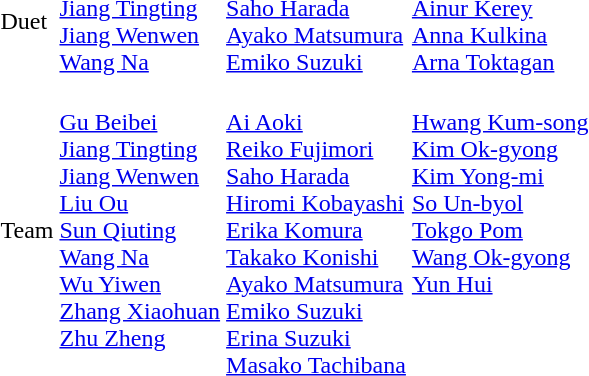<table>
<tr>
<td>Duet<br></td>
<td><br><a href='#'>Jiang Tingting</a><br><a href='#'>Jiang Wenwen</a><br><a href='#'>Wang Na</a></td>
<td><br><a href='#'>Saho Harada</a><br><a href='#'>Ayako Matsumura</a><br><a href='#'>Emiko Suzuki</a></td>
<td><br><a href='#'>Ainur Kerey</a><br><a href='#'>Anna Kulkina</a><br><a href='#'>Arna Toktagan</a></td>
</tr>
<tr>
<td>Team<br></td>
<td valign=top><br><a href='#'>Gu Beibei</a><br><a href='#'>Jiang Tingting</a><br><a href='#'>Jiang Wenwen</a><br><a href='#'>Liu Ou</a><br><a href='#'>Sun Qiuting</a><br><a href='#'>Wang Na</a><br><a href='#'>Wu Yiwen</a><br><a href='#'>Zhang Xiaohuan</a><br><a href='#'>Zhu Zheng</a></td>
<td><br><a href='#'>Ai Aoki</a><br><a href='#'>Reiko Fujimori</a><br><a href='#'>Saho Harada</a><br><a href='#'>Hiromi Kobayashi</a><br><a href='#'>Erika Komura</a><br><a href='#'>Takako Konishi</a><br><a href='#'>Ayako Matsumura</a><br><a href='#'>Emiko Suzuki</a><br><a href='#'>Erina Suzuki</a><br><a href='#'>Masako Tachibana</a></td>
<td valign=top><br><a href='#'>Hwang Kum-song</a><br><a href='#'>Kim Ok-gyong</a><br><a href='#'>Kim Yong-mi</a><br><a href='#'>So Un-byol</a><br><a href='#'>Tokgo Pom</a><br><a href='#'>Wang Ok-gyong</a><br><a href='#'>Yun Hui</a></td>
</tr>
</table>
